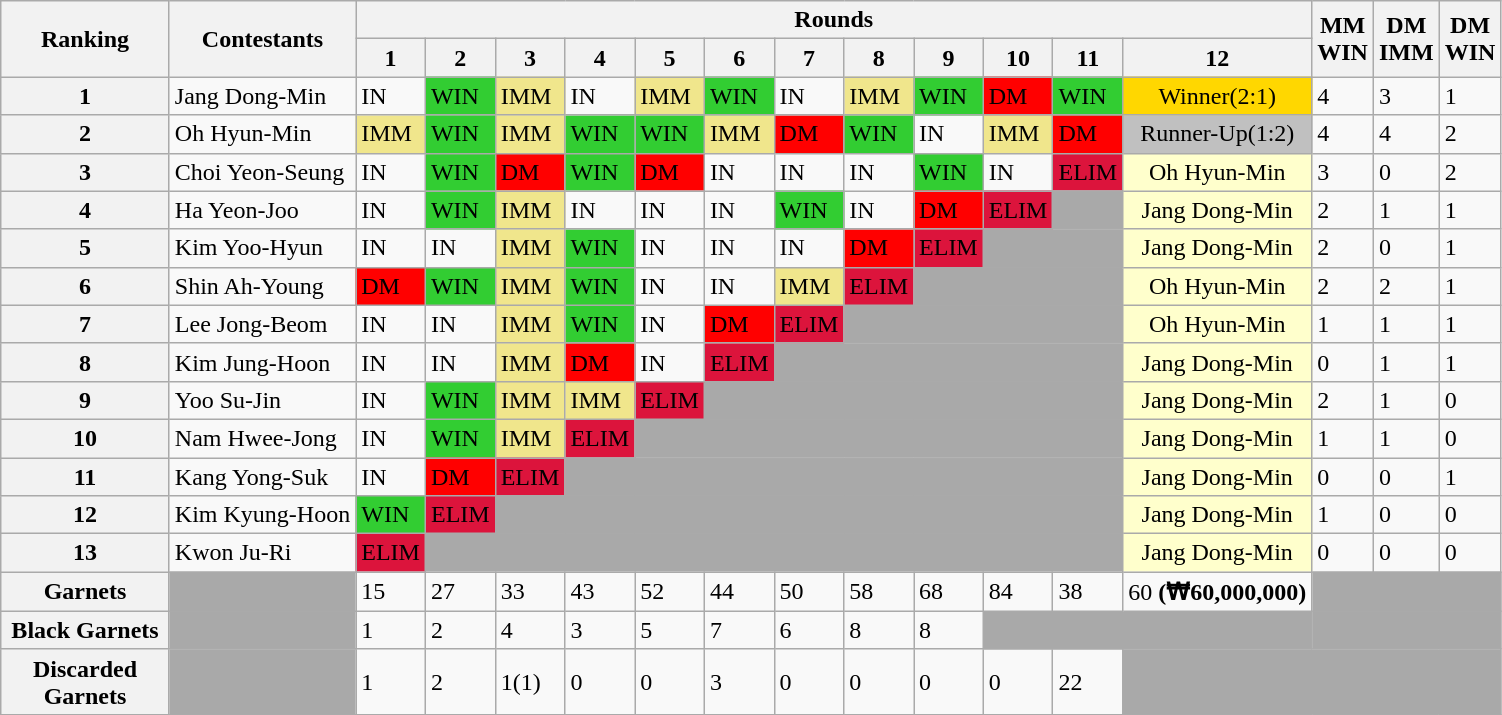<table class="wikitable">
<tr>
<th rowspan="2">Ranking</th>
<th rowspan="2">Contestants</th>
<th bgcolor=#efefef Colspan = 12>Rounds</th>
<th rowspan="2">MM<br>WIN</th>
<th rowspan="2">DM<br>IMM</th>
<th rowspan="2">DM<br>WIN</th>
</tr>
<tr>
<th bgcolor=#efefef>1</th>
<th bgcolor=#efefef>2</th>
<th bgcolor=#efefef>3</th>
<th bgcolor=#efefef>4</th>
<th bgcolor=#efefef>5</th>
<th bgcolor=#efefef>6</th>
<th bgcolor=#efefef>7</th>
<th bgcolor=#efefef>8</th>
<th bgcolor=#efefef>9</th>
<th bgcolor=#efefef>10</th>
<th bgcolor=#efefef>11</th>
<th bgcolor=#efefef>12</th>
</tr>
<tr>
<th>1</th>
<td>Jang Dong-Min</td>
<td>IN</td>
<td style="background:limegreen;">WIN</td>
<td style="background:khaki;">IMM</td>
<td>IN</td>
<td style="background:khaki;">IMM</td>
<td style="background:limegreen;">WIN</td>
<td>IN</td>
<td style="background:khaki;">IMM</td>
<td style="background:limegreen;">WIN</td>
<td style="background:red;">DM</td>
<td style="background:limegreen;">WIN</td>
<td style="background:gold;" align="middle">Winner(2:1)</td>
<td>4</td>
<td>3</td>
<td>1</td>
</tr>
<tr>
<th>2</th>
<td>Oh Hyun-Min</td>
<td style="background:khaki;">IMM</td>
<td style="background:limegreen;">WIN</td>
<td style="background:khaki;">IMM</td>
<td style="background:limegreen;">WIN</td>
<td style="background:limegreen;">WIN</td>
<td style="background:khaki;">IMM</td>
<td style="background:red;">DM</td>
<td style="background:limegreen;">WIN</td>
<td>IN</td>
<td style="background:khaki;">IMM</td>
<td style="background:red;">DM</td>
<td style="background:silver;" align="middle">Runner-Up(1:2)</td>
<td>4</td>
<td>4</td>
<td>2</td>
</tr>
<tr>
<th>3</th>
<td>Choi Yeon-Seung</td>
<td>IN</td>
<td style="background:limegreen;">WIN</td>
<td style="background:red;">DM</td>
<td style="background:limegreen;">WIN</td>
<td style="background:red;">DM</td>
<td>IN</td>
<td>IN</td>
<td>IN</td>
<td style="background:limegreen;">WIN</td>
<td>IN</td>
<td style="background:crimson;">ELIM</td>
<td style="background:#FFFFCC;" align="middle">Oh Hyun-Min</td>
<td>3</td>
<td>0</td>
<td>2</td>
</tr>
<tr>
<th>4</th>
<td>Ha Yeon-Joo</td>
<td>IN</td>
<td style="background:limegreen;">WIN</td>
<td style="background:khaki;">IMM</td>
<td>IN</td>
<td>IN</td>
<td>IN</td>
<td style="background:limegreen;">WIN</td>
<td>IN</td>
<td style="background:red;">DM</td>
<td style="background:crimson;">ELIM</td>
<td colspan="1" style="background:darkgrey;"></td>
<td style="background:#FFFFCC;" align="middle">Jang Dong-Min</td>
<td>2</td>
<td>1</td>
<td>1</td>
</tr>
<tr>
<th>5</th>
<td>Kim Yoo-Hyun</td>
<td>IN</td>
<td>IN</td>
<td style="background:khaki;">IMM</td>
<td style="background:limegreen;">WIN</td>
<td>IN</td>
<td>IN</td>
<td>IN</td>
<td style="background:red;">DM</td>
<td style="background:crimson;">ELIM</td>
<td colspan="2" style="background:darkgrey;"></td>
<td style="background:#FFFFCC;" align="middle">Jang Dong-Min</td>
<td>2</td>
<td>0</td>
<td>1</td>
</tr>
<tr>
<th>6</th>
<td>Shin Ah-Young</td>
<td style="background:red;">DM</td>
<td style="background:limegreen;">WIN</td>
<td style="background:khaki;">IMM</td>
<td style="background:limegreen;">WIN</td>
<td>IN</td>
<td>IN</td>
<td style="background:khaki;">IMM</td>
<td style="background:crimson;">ELIM</td>
<td colspan="3" style="background:darkgrey;"></td>
<td style="background:#FFFFCC;" align="middle">Oh Hyun-Min</td>
<td>2</td>
<td>2</td>
<td>1</td>
</tr>
<tr>
<th>7</th>
<td>Lee Jong-Beom</td>
<td>IN</td>
<td>IN</td>
<td style="background:khaki;">IMM</td>
<td style="background:limegreen;">WIN</td>
<td>IN</td>
<td style="background:red;">DM</td>
<td style="background:crimson;">ELIM</td>
<td colspan="4" style="background:darkgrey;"></td>
<td style="background:#FFFFCC;" align="middle">Oh Hyun-Min</td>
<td>1</td>
<td>1</td>
<td>1</td>
</tr>
<tr>
<th>8</th>
<td>Kim Jung-Hoon</td>
<td>IN</td>
<td>IN</td>
<td style="background:khaki;">IMM</td>
<td style="background:red;">DM</td>
<td>IN</td>
<td style="background:crimson;">ELIM</td>
<td colspan="5" style="background:darkgrey;"></td>
<td style="background:#FFFFCC;" align="middle">Jang Dong-Min</td>
<td>0</td>
<td>1</td>
<td>1</td>
</tr>
<tr>
<th>9</th>
<td>Yoo Su-Jin</td>
<td>IN</td>
<td style="background:limegreen;">WIN</td>
<td style="background:khaki;">IMM</td>
<td style="background:khaki;">IMM</td>
<td style="background:crimson;">ELIM</td>
<td colspan="6" style="background:darkgrey;"></td>
<td style="background:#FFFFCC;" align="middle">Jang Dong-Min</td>
<td>2</td>
<td>1</td>
<td>0</td>
</tr>
<tr>
<th>10</th>
<td>Nam Hwee-Jong</td>
<td>IN</td>
<td style="background:limegreen;">WIN</td>
<td style="background:khaki;">IMM</td>
<td style="background:crimson;">ELIM</td>
<td colspan="7" style="background:darkgrey;"></td>
<td style="background:#FFFFCC;" align="middle">Jang Dong-Min</td>
<td>1</td>
<td>1</td>
<td>0</td>
</tr>
<tr>
<th>11</th>
<td>Kang Yong-Suk</td>
<td>IN</td>
<td style="background:red;">DM</td>
<td style="background:crimson;">ELIM</td>
<td colspan="8" style="background:darkgrey;"></td>
<td style="background:#FFFFCC;" align="middle">Jang Dong-Min</td>
<td>0</td>
<td>0</td>
<td>1</td>
</tr>
<tr>
<th>12</th>
<td>Kim Kyung-Hoon</td>
<td style="background:limegreen;">WIN</td>
<td style="background:crimson;">ELIM</td>
<td colspan="9" style="background:darkgrey;"></td>
<td style="background:#FFFFCC;" align="middle">Jang Dong-Min</td>
<td>1</td>
<td>0</td>
<td>0</td>
</tr>
<tr>
<th>13</th>
<td>Kwon Ju-Ri</td>
<td style="background:crimson;">ELIM</td>
<td colspan="10" style="background:darkgrey;"></td>
<td style="background:#FFFFCC;" align="middle">Jang Dong-Min</td>
<td>0</td>
<td>0</td>
<td>0</td>
</tr>
<tr>
<th bgcolor=#efefef width=105><strong>Garnets</strong></th>
<td colspan="1" style="background:darkgrey;"></td>
<td>15</td>
<td>27</td>
<td>33</td>
<td>43</td>
<td>52</td>
<td>44</td>
<td>50</td>
<td>58</td>
<td>68</td>
<td>84</td>
<td>38</td>
<td>60 <strong>(₩60,000,000)</strong></td>
<td colspan="4" style="background:darkgrey;"></td>
</tr>
<tr>
<th bgcolor=#efefef width=105><strong>Black Garnets</strong></th>
<td colspan="1" style="background:darkgrey;"></td>
<td>1</td>
<td>2</td>
<td>4</td>
<td>3</td>
<td>5</td>
<td>7</td>
<td>6</td>
<td>8</td>
<td>8</td>
<td colspan="3" style="background:darkgrey;"></td>
<td colspan="4" style="background:darkgrey;"></td>
</tr>
<tr>
<th bgcolor=#efefef width=105><strong>Discarded Garnets</strong></th>
<td colspan="1" style="background:darkgrey;"></td>
<td>1</td>
<td>2</td>
<td>1(1)</td>
<td>0</td>
<td>0</td>
<td>3</td>
<td>0</td>
<td>0</td>
<td>0</td>
<td>0</td>
<td>22</td>
<td colspan="5" style="background:darkgrey;"></td>
</tr>
<tr>
</tr>
</table>
